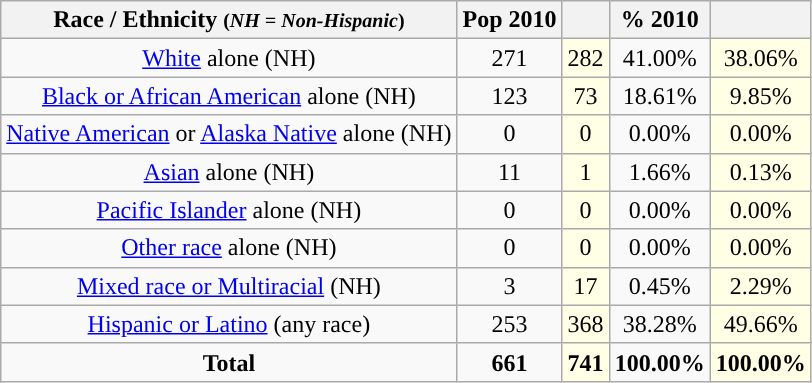<table class="wikitable" style="text-align:center;">
<tr>
<th>Race / Ethnicity <small>(<em>NH = Non-Hispanic</em>)</small></th>
<th>Pop 2010</th>
<th></th>
<th>% 2010</th>
<th></th>
</tr>
<tr>
<td><a href='#'>White</a> alone (NH)</td>
<td>271</td>
<td style='background: #ffffe6;'>282</td>
<td>41.00%</td>
<td style='background: #ffffe6;'>38.06%</td>
</tr>
<tr>
<td><a href='#'>Black or African American</a> alone (NH)</td>
<td>123</td>
<td style='background: #ffffe6;'>73</td>
<td>18.61%</td>
<td style='background: #ffffe6;'>9.85%</td>
</tr>
<tr>
<td><a href='#'>Native American</a> or <a href='#'>Alaska Native</a> alone (NH)</td>
<td>0</td>
<td style='background: #ffffe6;'>0</td>
<td>0.00%</td>
<td style='background: #ffffe6;'>0.00%</td>
</tr>
<tr>
<td><a href='#'>Asian</a> alone (NH)</td>
<td>11</td>
<td style='background: #ffffe6;'>1</td>
<td>1.66%</td>
<td style='background: #ffffe6;'>0.13%</td>
</tr>
<tr>
<td><a href='#'>Pacific Islander</a> alone (NH)</td>
<td>0</td>
<td style='background: #ffffe6;'>0</td>
<td>0.00%</td>
<td style='background: #ffffe6;'>0.00%</td>
</tr>
<tr>
<td><a href='#'>Other race</a> alone (NH)</td>
<td>0</td>
<td style='background: #ffffe6;'>0</td>
<td>0.00%</td>
<td style='background: #ffffe6;'>0.00%</td>
</tr>
<tr>
<td><a href='#'>Mixed race or Multiracial</a> (NH)</td>
<td>3</td>
<td style='background: #ffffe6;'>17</td>
<td>0.45%</td>
<td style='background: #ffffe6;'>2.29%</td>
</tr>
<tr>
<td><a href='#'>Hispanic or Latino</a> (any race)</td>
<td>253</td>
<td style='background: #ffffe6;'>368</td>
<td>38.28%</td>
<td style='background: #ffffe6;'>49.66%</td>
</tr>
<tr>
<td><strong>Total</strong></td>
<td><strong>661</strong></td>
<td style='background: #ffffe6;'><strong>741</strong></td>
<td><strong>100.00%</strong></td>
<td style='background: #ffffe6;'><strong>100.00%</strong></td>
</tr>
</table>
